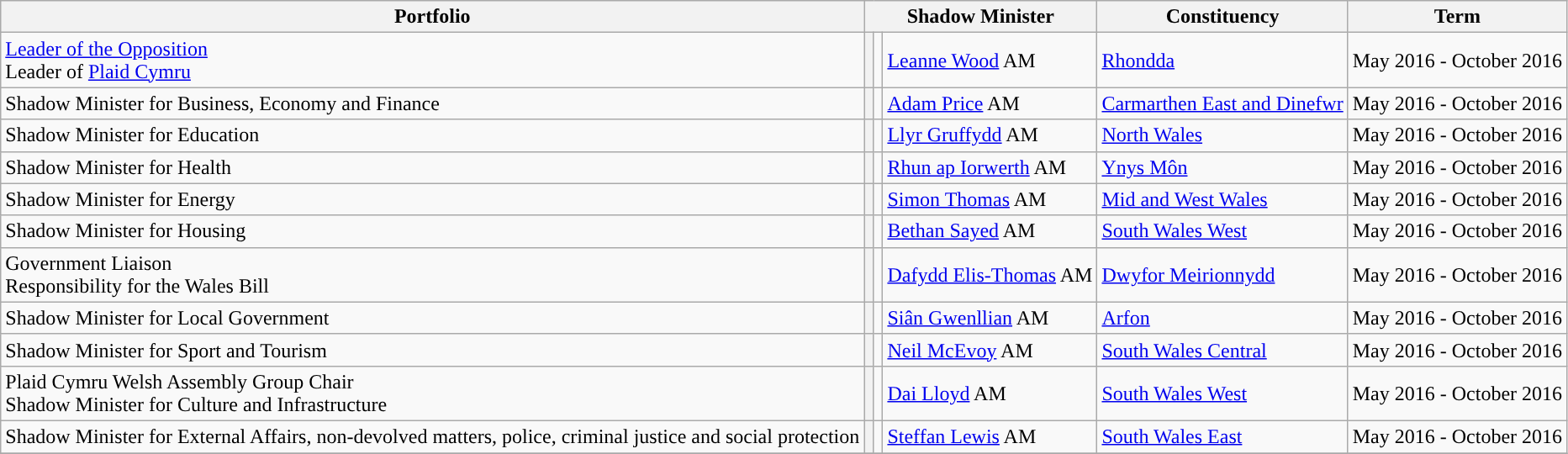<table class="wikitable">
<tr>
<th colspan="1">Portfolio</th>
<th colspan="3">Shadow Minister</th>
<th colspan="1">Constituency</th>
<th colspan="1">Term</th>
</tr>
<tr>
<td><a href='#'>Leader of the Opposition</a><br>Leader of <a href='#'>Plaid Cymru</a></td>
<th style="background: "></th>
<td></td>
<td><a href='#'>Leanne Wood</a> AM</td>
<td><a href='#'>Rhondda</a></td>
<td>May 2016 - October 2016</td>
</tr>
<tr>
<td>Shadow Minister for Business, Economy and Finance</td>
<th style="background: "></th>
<td></td>
<td><a href='#'>Adam Price</a> AM</td>
<td><a href='#'>Carmarthen East and Dinefwr</a></td>
<td>May 2016 - October 2016</td>
</tr>
<tr>
<td>Shadow Minister for Education</td>
<th style="background: "></th>
<td></td>
<td><a href='#'>Llyr Gruffydd</a> AM</td>
<td><a href='#'>North Wales</a></td>
<td>May 2016 - October 2016</td>
</tr>
<tr>
<td>Shadow Minister for Health</td>
<th style="background: "></th>
<td></td>
<td><a href='#'>Rhun ap Iorwerth</a> AM</td>
<td><a href='#'>Ynys Môn</a></td>
<td>May 2016 - October 2016</td>
</tr>
<tr>
<td>Shadow Minister for Energy</td>
<th style="background: "></th>
<td></td>
<td><a href='#'>Simon Thomas</a> AM</td>
<td><a href='#'>Mid and West Wales</a></td>
<td>May 2016 - October 2016</td>
</tr>
<tr>
<td>Shadow Minister for Housing</td>
<th style="background: "></th>
<td></td>
<td><a href='#'>Bethan Sayed</a> AM</td>
<td><a href='#'>South Wales West</a></td>
<td>May 2016 - October 2016</td>
</tr>
<tr>
<td>Government Liaison <br> Responsibility for the Wales Bill</td>
<th style="background: "></th>
<td></td>
<td><a href='#'>Dafydd Elis-Thomas</a> AM</td>
<td><a href='#'>Dwyfor Meirionnydd</a></td>
<td>May 2016 - October 2016</td>
</tr>
<tr>
<td>Shadow Minister for Local Government</td>
<th style="background: "></th>
<td></td>
<td><a href='#'>Siân Gwenllian</a> AM</td>
<td><a href='#'>Arfon</a></td>
<td>May 2016 - October 2016</td>
</tr>
<tr>
<td>Shadow Minister for Sport and Tourism</td>
<th style="background: "></th>
<td></td>
<td><a href='#'>Neil McEvoy</a> AM</td>
<td><a href='#'>South Wales Central</a></td>
<td>May 2016 - October 2016</td>
</tr>
<tr>
<td>Plaid Cymru Welsh Assembly Group Chair <br>Shadow Minister for Culture and Infrastructure</td>
<th style="background: "></th>
<td></td>
<td><a href='#'>Dai Lloyd</a> AM</td>
<td><a href='#'>South Wales West</a></td>
<td>May 2016 - October 2016</td>
</tr>
<tr>
<td>Shadow Minister for External Affairs, non-devolved matters, police, criminal justice and social protection</td>
<th style="background: "></th>
<td></td>
<td><a href='#'>Steffan Lewis</a> AM</td>
<td><a href='#'>South Wales East</a></td>
<td>May 2016 - October 2016</td>
</tr>
<tr>
</tr>
</table>
